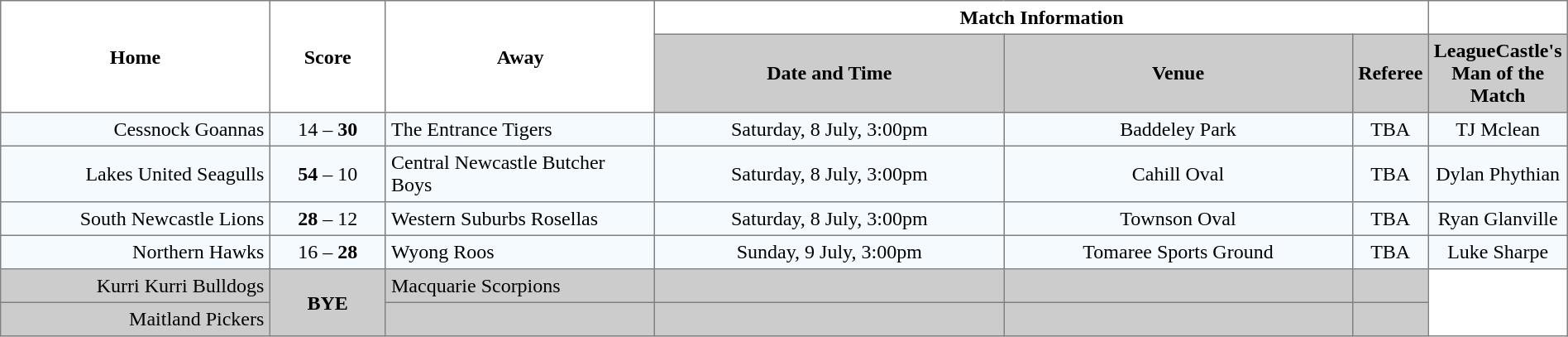<table width="100%" cellspacing="0" cellpadding="4" border="1" style="border-collapse:collapse;  text-align:center;">
<tr>
<th rowspan="2" width="19%">Home</th>
<th rowspan="2" width="8%">Score</th>
<th rowspan="2" width="19%">Away</th>
<th colspan="3">Match Information</th>
</tr>
<tr style="background:#CCCCCC">
<th width="25%">Date and Time</th>
<th width="25%">Venue</th>
<th width="25%">Referee</th>
<th width="25%">LeagueCastle's Man of the Match</th>
</tr>
<tr style="text-align:center; background:#f5faff;">
<td align="right">Cessnock Goannas </td>
<td>14 – <strong>30</strong></td>
<td align="left"> The Entrance Tigers</td>
<td>Saturday, 8 July, 3:00pm</td>
<td>Baddeley Park</td>
<td>TBA</td>
<td>TJ Mclean </td>
</tr>
<tr style="text-align:center; background:#f5faff;">
<td align="right">Lakes United Seagulls </td>
<td><strong>54</strong> – 10</td>
<td align="left"> Central Newcastle Butcher Boys</td>
<td>Saturday, 8 July, 3:00pm</td>
<td>Cahill Oval</td>
<td>TBA</td>
<td>Dylan Phythian </td>
</tr>
<tr style="text-align:center; background:#f5faff;">
<td align="right">South Newcastle Lions </td>
<td><strong>28</strong> – 12</td>
<td align="left"> Western Suburbs Rosellas</td>
<td>Saturday, 8 July, 3:00pm</td>
<td>Townson Oval</td>
<td>TBA</td>
<td>Ryan Glanville </td>
</tr>
<tr style="text-align:center; background:#f5faff;">
<td align="right">Northern Hawks </td>
<td>16 – <strong>28</strong></td>
<td align="left"> Wyong Roos</td>
<td>Sunday, 9 July, 3:00pm</td>
<td>Tomaree Sports Ground</td>
<td>TBA</td>
<td>Luke Sharpe </td>
</tr>
<tr style="text-align:center; background:#CCCCCC;">
<td align="right">Kurri Kurri Bulldogs </td>
<td rowspan="2"><strong>BYE</strong></td>
<td align="left"> Macquarie Scorpions</td>
<td></td>
<td></td>
<td></td>
</tr>
<tr style="text-align:center; background:#CCCCCC;">
<td align="right">Maitland Pickers </td>
<td align="left"></td>
<td></td>
<td></td>
<td></td>
</tr>
</table>
